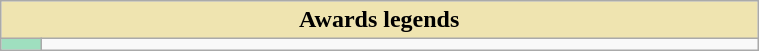<table class="wikitable" style="width:40%">
<tr>
<th colspan="2" style="background-color:#EFE4B0;">Awards legends</th>
</tr>
<tr>
<td style="background-color:#9FDFBF;width:20px;"></td>
<td></td>
</tr>
</table>
